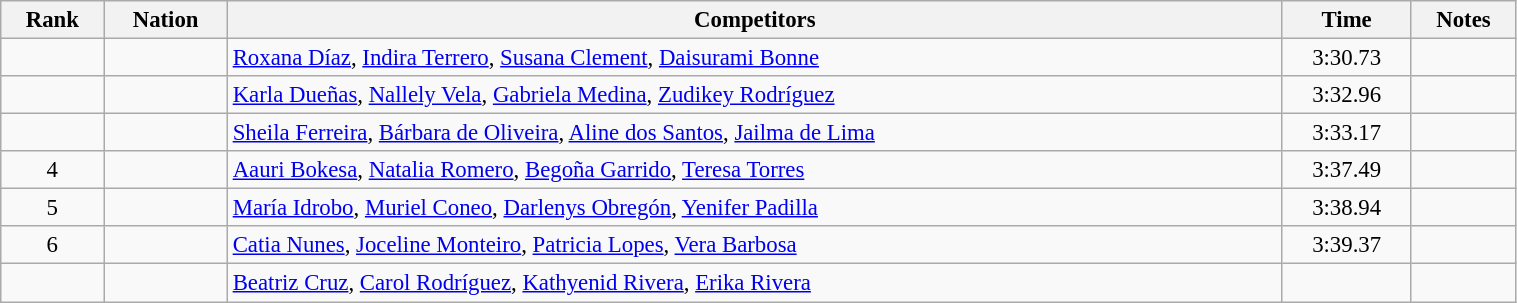<table class="wikitable sortable" width=80% style="text-align:center; font-size:95%">
<tr>
<th>Rank</th>
<th>Nation</th>
<th>Competitors</th>
<th>Time</th>
<th>Notes</th>
</tr>
<tr>
<td></td>
<td align=left></td>
<td align=left><a href='#'>Roxana Díaz</a>, <a href='#'>Indira Terrero</a>, <a href='#'>Susana Clement</a>, <a href='#'>Daisurami Bonne</a></td>
<td>3:30.73</td>
<td></td>
</tr>
<tr>
<td></td>
<td align=left></td>
<td align=left><a href='#'>Karla Dueñas</a>, <a href='#'>Nallely Vela</a>, <a href='#'>Gabriela Medina</a>, <a href='#'>Zudikey Rodríguez</a></td>
<td>3:32.96</td>
<td></td>
</tr>
<tr>
<td></td>
<td align=left></td>
<td align=left><a href='#'>Sheila Ferreira</a>, <a href='#'>Bárbara de Oliveira</a>, <a href='#'>Aline dos Santos</a>, <a href='#'>Jailma de Lima</a></td>
<td>3:33.17</td>
<td></td>
</tr>
<tr>
<td>4</td>
<td align=left></td>
<td align=left><a href='#'>Aauri Bokesa</a>, <a href='#'>Natalia Romero</a>, <a href='#'>Begoña Garrido</a>, <a href='#'>Teresa Torres</a></td>
<td>3:37.49</td>
<td></td>
</tr>
<tr>
<td>5</td>
<td align=left></td>
<td align=left><a href='#'>María Idrobo</a>, <a href='#'>Muriel Coneo</a>, <a href='#'>Darlenys Obregón</a>, <a href='#'>Yenifer Padilla</a></td>
<td>3:38.94</td>
<td></td>
</tr>
<tr>
<td>6</td>
<td align=left></td>
<td align=left><a href='#'>Catia Nunes</a>, <a href='#'>Joceline Monteiro</a>, <a href='#'>Patricia Lopes</a>, <a href='#'>Vera Barbosa</a></td>
<td>3:39.37</td>
<td></td>
</tr>
<tr>
<td></td>
<td align=left></td>
<td align=left><a href='#'>Beatriz Cruz</a>, <a href='#'>Carol Rodríguez</a>, <a href='#'>Kathyenid Rivera</a>, <a href='#'>Erika Rivera</a></td>
<td></td>
<td></td>
</tr>
</table>
